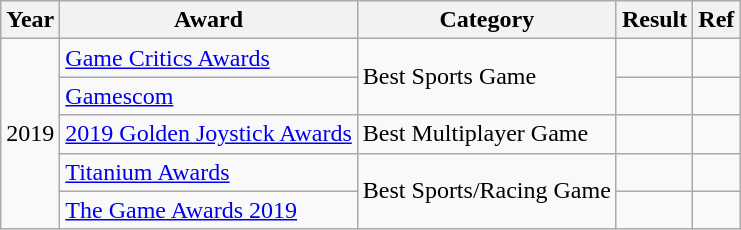<table class="wikitable sortable">
<tr>
<th>Year</th>
<th>Award</th>
<th>Category</th>
<th>Result</th>
<th>Ref</th>
</tr>
<tr>
<td style="text-align:center;" rowspan="5">2019</td>
<td><a href='#'>Game Critics Awards</a></td>
<td rowspan="2">Best Sports Game</td>
<td></td>
<td style="text-align:center;"></td>
</tr>
<tr>
<td><a href='#'>Gamescom</a></td>
<td></td>
<td style="text-align:center;"></td>
</tr>
<tr>
<td><a href='#'>2019 Golden Joystick Awards</a></td>
<td>Best Multiplayer Game</td>
<td></td>
<td style="text-align:center;"></td>
</tr>
<tr>
<td><a href='#'>Titanium Awards</a></td>
<td rowspan="2">Best Sports/Racing Game</td>
<td></td>
<td style="text-align:center;"></td>
</tr>
<tr>
<td><a href='#'>The Game Awards 2019</a></td>
<td></td>
<td style="text-align:center;"></td>
</tr>
</table>
